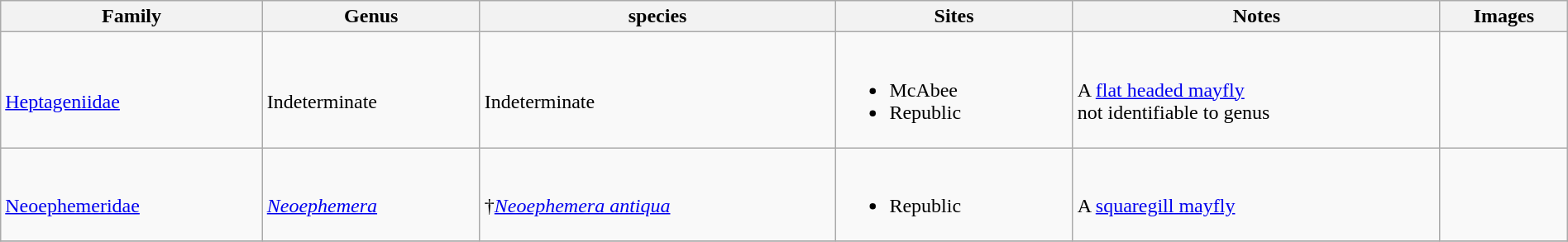<table class="wikitable sortable"  style="margin:auto; width:100%;">
<tr>
<th>Family</th>
<th>Genus</th>
<th>species</th>
<th>Sites</th>
<th>Notes</th>
<th>Images</th>
</tr>
<tr>
<td><br><a href='#'>Heptageniidae</a></td>
<td><br>Indeterminate</td>
<td><br>Indeterminate</td>
<td><br><ul><li>McAbee</li><li>Republic</li></ul></td>
<td><br>A <a href='#'>flat headed mayfly</a><br>not identifiable to genus</td>
<td><br></td>
</tr>
<tr>
<td><br><a href='#'>Neoephemeridae</a></td>
<td><br><em><a href='#'>Neoephemera</a></em></td>
<td><br>†<em><a href='#'>Neoephemera antiqua</a></em></td>
<td><br><ul><li>Republic</li></ul></td>
<td><br>A <a href='#'>squaregill mayfly</a></td>
<td></td>
</tr>
<tr>
</tr>
</table>
